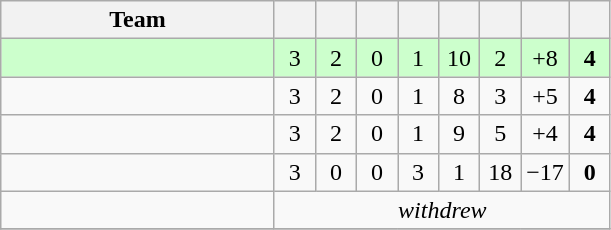<table class=wikitable style="text-align:center">
<tr>
<th width="175">Team</th>
<th width="20"></th>
<th width="20"></th>
<th width="20"></th>
<th width="20"></th>
<th width="20"></th>
<th width="20"></th>
<th width="20"></th>
<th width="20"></th>
</tr>
<tr style="background:#cfc;">
<td align=left></td>
<td>3</td>
<td>2</td>
<td>0</td>
<td>1</td>
<td>10</td>
<td>2</td>
<td>+8</td>
<td><strong>4</strong></td>
</tr>
<tr>
<td align=left></td>
<td>3</td>
<td>2</td>
<td>0</td>
<td>1</td>
<td>8</td>
<td>3</td>
<td>+5</td>
<td><strong>4</strong></td>
</tr>
<tr>
<td align=left></td>
<td>3</td>
<td>2</td>
<td>0</td>
<td>1</td>
<td>9</td>
<td>5</td>
<td>+4</td>
<td><strong>4</strong></td>
</tr>
<tr>
<td align=left></td>
<td>3</td>
<td>0</td>
<td>0</td>
<td>3</td>
<td>1</td>
<td>18</td>
<td>−17</td>
<td><strong>0</strong></td>
</tr>
<tr>
<td align=left></td>
<td colspan=8><em>withdrew</em></td>
</tr>
<tr>
</tr>
</table>
